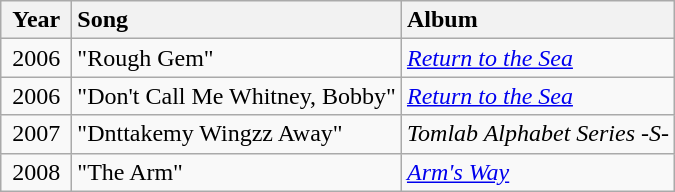<table class="wikitable">
<tr>
<th style="vertical-align:top; text-align:center; width:40px;">Year</th>
<th style="text-align:left; vertical-align:top;">Song</th>
<th style="text-align:left; vertical-align:top;">Album</th>
</tr>
<tr style="vertical-align:top;">
<td style="text-align:center; ">2006</td>
<td style="text-align:left; ">"Rough Gem"</td>
<td style="text-align:left; "><em><a href='#'>Return to the Sea</a></em></td>
</tr>
<tr style="vertical-align:top;">
<td style="text-align:center; ">2006</td>
<td style="text-align:left; ">"Don't Call Me Whitney, Bobby"</td>
<td style="text-align:left; "><em><a href='#'>Return to the Sea</a></em></td>
</tr>
<tr style="vertical-align:top;">
<td style="text-align:center; ">2007</td>
<td style="text-align:left; ">"Dnttakemy Wingzz Away"</td>
<td style="text-align:left; "><em>Tomlab Alphabet Series -S-</em></td>
</tr>
<tr style="vertical-align:top;">
<td style="text-align:center; ">2008</td>
<td style="text-align:left; ">"The Arm"</td>
<td style="text-align:left; "><em><a href='#'>Arm's Way</a></em></td>
</tr>
</table>
